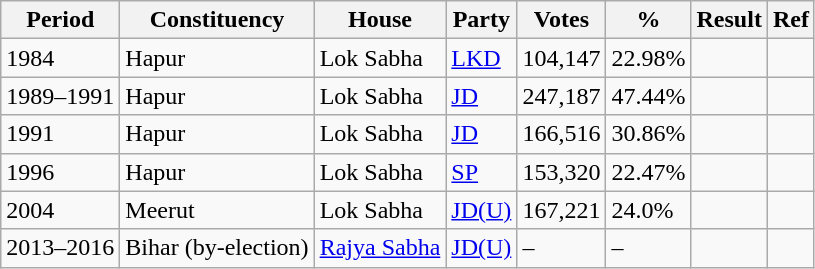<table class="wikitable sortable">
<tr>
<th>Period</th>
<th>Constituency</th>
<th>House</th>
<th>Party</th>
<th>Votes</th>
<th>%</th>
<th>Result</th>
<th>Ref</th>
</tr>
<tr>
<td>1984</td>
<td>Hapur</td>
<td>Lok Sabha</td>
<td><a href='#'>LKD</a></td>
<td>104,147</td>
<td>22.98%</td>
<td></td>
<td></td>
</tr>
<tr>
<td>1989–1991</td>
<td>Hapur</td>
<td>Lok Sabha</td>
<td><a href='#'>JD</a></td>
<td>247,187</td>
<td>47.44%</td>
<td></td>
<td></td>
</tr>
<tr>
<td>1991</td>
<td>Hapur</td>
<td>Lok Sabha</td>
<td><a href='#'>JD</a></td>
<td>166,516</td>
<td>30.86%</td>
<td></td>
<td></td>
</tr>
<tr>
<td>1996</td>
<td>Hapur</td>
<td>Lok Sabha</td>
<td><a href='#'>SP</a></td>
<td>153,320</td>
<td>22.47%</td>
<td></td>
<td></td>
</tr>
<tr>
<td>2004</td>
<td>Meerut</td>
<td>Lok Sabha</td>
<td><a href='#'>JD(U)</a></td>
<td>167,221</td>
<td>24.0%</td>
<td></td>
<td></td>
</tr>
<tr>
<td>2013–2016</td>
<td>Bihar (by-election)</td>
<td><a href='#'>Rajya Sabha</a></td>
<td><a href='#'>JD(U)</a></td>
<td>–</td>
<td>–</td>
<td></td>
<td></td>
</tr>
</table>
